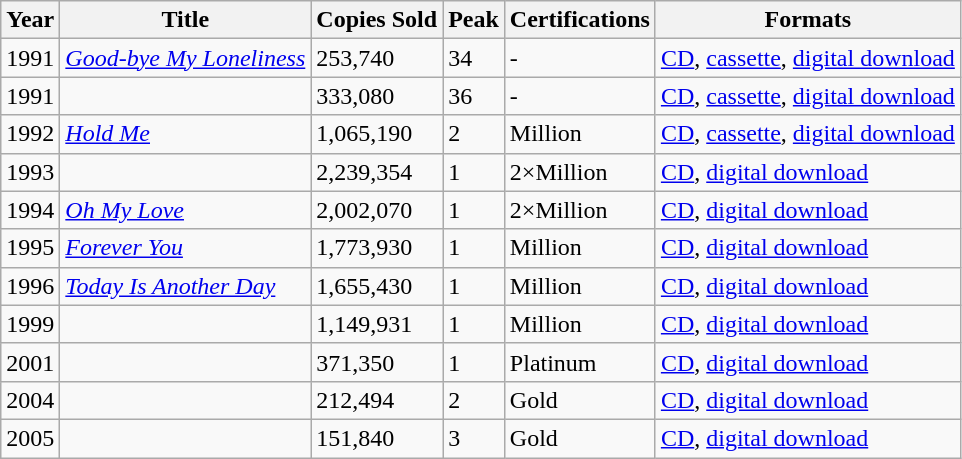<table class="wikitable">
<tr>
<th>Year</th>
<th>Title</th>
<th>Copies Sold</th>
<th>Peak </th>
<th>Certifications</th>
<th>Formats</th>
</tr>
<tr>
<td align="center">1991</td>
<td><em><a href='#'>Good-bye My Loneliness</a></em></td>
<td>253,740</td>
<td>34</td>
<td>-</td>
<td><a href='#'>CD</a>, <a href='#'>cassette</a>, <a href='#'>digital download</a></td>
</tr>
<tr>
<td align="center">1991</td>
<td></td>
<td>333,080</td>
<td>36</td>
<td>-</td>
<td><a href='#'>CD</a>, <a href='#'>cassette</a>, <a href='#'>digital download</a></td>
</tr>
<tr>
<td align="center">1992</td>
<td><em><a href='#'>Hold Me</a></em></td>
<td>1,065,190</td>
<td>2</td>
<td>Million</td>
<td><a href='#'>CD</a>, <a href='#'>cassette</a>, <a href='#'>digital download</a></td>
</tr>
<tr>
<td align="center">1993</td>
<td></td>
<td>2,239,354</td>
<td>1</td>
<td>2×Million</td>
<td><a href='#'>CD</a>, <a href='#'>digital download</a></td>
</tr>
<tr>
<td align="center">1994</td>
<td><em><a href='#'>Oh My Love</a></em></td>
<td>2,002,070</td>
<td>1</td>
<td>2×Million</td>
<td><a href='#'>CD</a>, <a href='#'>digital download</a></td>
</tr>
<tr>
<td align="center">1995</td>
<td><em><a href='#'>Forever You</a></em></td>
<td>1,773,930</td>
<td>1</td>
<td>Million</td>
<td><a href='#'>CD</a>, <a href='#'>digital download</a></td>
</tr>
<tr>
<td align="center">1996</td>
<td><em><a href='#'>Today Is Another Day</a></em></td>
<td>1,655,430</td>
<td>1</td>
<td>Million</td>
<td><a href='#'>CD</a>, <a href='#'>digital download</a></td>
</tr>
<tr>
<td align="center">1999</td>
<td></td>
<td>1,149,931</td>
<td>1</td>
<td>Million</td>
<td><a href='#'>CD</a>, <a href='#'>digital download</a></td>
</tr>
<tr>
<td align="center">2001</td>
<td></td>
<td>371,350</td>
<td>1</td>
<td>Platinum</td>
<td><a href='#'>CD</a>, <a href='#'>digital download</a></td>
</tr>
<tr>
<td align="center">2004</td>
<td></td>
<td>212,494</td>
<td>2</td>
<td>Gold</td>
<td><a href='#'>CD</a>, <a href='#'>digital download</a></td>
</tr>
<tr>
<td align="center">2005</td>
<td></td>
<td>151,840</td>
<td>3</td>
<td>Gold</td>
<td><a href='#'>CD</a>, <a href='#'>digital download</a></td>
</tr>
</table>
